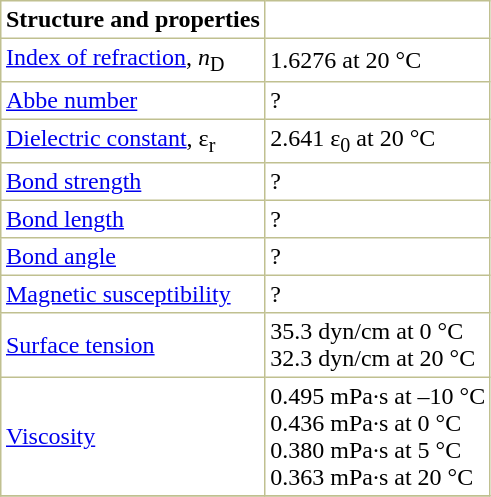<table border="1" cellspacing="0" cellpadding="3" style="margin: 0 0 0 0.5em; background: #FFFFFF; border-collapse: collapse; border-color: #C0C090;">
<tr>
<th>Structure and properties</th>
</tr>
<tr>
<td><a href='#'>Index of refraction</a>, <em>n</em><sub>D</sub></td>
<td>1.6276 at 20 °C</td>
</tr>
<tr>
<td><a href='#'>Abbe number</a></td>
<td>? </td>
</tr>
<tr>
<td><a href='#'>Dielectric constant</a>, ε<sub>r</sub></td>
<td>2.641 ε<sub>0</sub> at 20 °C </td>
</tr>
<tr>
<td><a href='#'>Bond strength</a></td>
<td>? </td>
</tr>
<tr>
<td><a href='#'>Bond length</a></td>
<td>? </td>
</tr>
<tr>
<td><a href='#'>Bond angle</a></td>
<td>? </td>
</tr>
<tr>
<td><a href='#'>Magnetic susceptibility</a></td>
<td>? </td>
</tr>
<tr>
<td><a href='#'>Surface tension</a></td>
<td>35.3 dyn/cm at 0 °C<br>32.3 dyn/cm at 20 °C</td>
</tr>
<tr>
<td><a href='#'>Viscosity</a></td>
<td>0.495 mPa·s at –10 °C<br>0.436 mPa·s at 0 °C<br>0.380 mPa·s at 5 °C<br>0.363 mPa·s at 20 °C</td>
</tr>
<tr>
</tr>
</table>
